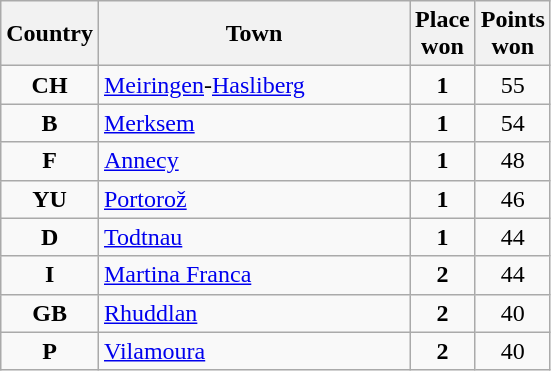<table class="wikitable">
<tr>
<th width="25">Country</th>
<th width="200">Town</th>
<th width="25">Place won</th>
<th width="25">Points won</th>
</tr>
<tr>
<td align="center"><strong>CH</strong></td>
<td align="left"><a href='#'>Meiringen</a>-<a href='#'>Hasliberg</a></td>
<td align="center"><strong>1</strong></td>
<td align="center">55</td>
</tr>
<tr>
<td align="center"><strong>B</strong></td>
<td align="left"><a href='#'>Merksem</a></td>
<td align="center"><strong>1</strong></td>
<td align="center">54</td>
</tr>
<tr>
<td align="center"><strong>F</strong></td>
<td align="left"><a href='#'>Annecy</a></td>
<td align="center"><strong>1</strong></td>
<td align="center">48</td>
</tr>
<tr>
<td align="center"><strong>YU</strong></td>
<td align="left"><a href='#'>Portorož</a></td>
<td align="center"><strong>1</strong></td>
<td align="center">46</td>
</tr>
<tr>
<td align="center"><strong>D</strong></td>
<td align="left"><a href='#'>Todtnau</a></td>
<td align="center"><strong>1</strong></td>
<td align="center">44</td>
</tr>
<tr>
<td align="center"><strong>I</strong></td>
<td align="left"><a href='#'>Martina Franca</a></td>
<td align="center"><strong>2</strong></td>
<td align="center">44</td>
</tr>
<tr>
<td align="center"><strong>GB</strong></td>
<td align="left"><a href='#'>Rhuddlan</a></td>
<td align="center"><strong>2</strong></td>
<td align="center">40</td>
</tr>
<tr>
<td align="center"><strong>P</strong></td>
<td align="left"><a href='#'>Vilamoura</a></td>
<td align="center"><strong>2</strong></td>
<td align="center">40</td>
</tr>
</table>
